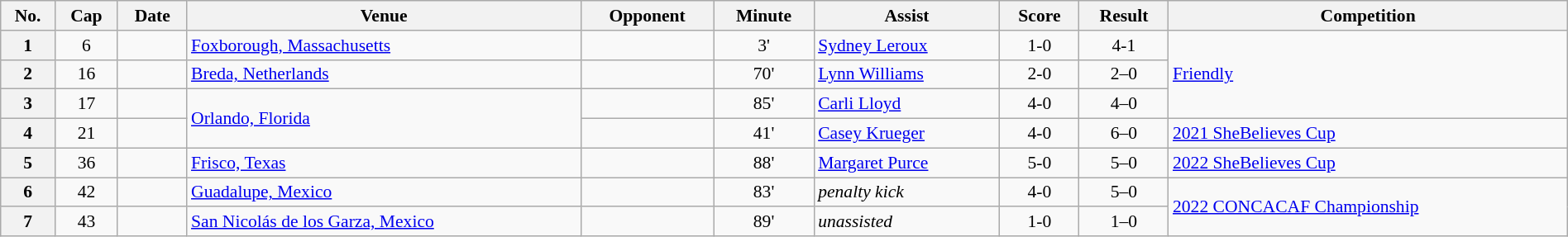<table class="wikitable sortable plainrowheaders" style="width:100%; font-size:90%;">
<tr>
<th scope="col">No.</th>
<th scope="col">Cap</th>
<th scope="col" data-sort-type="date">Date</th>
<th scope="col">Venue</th>
<th scope="col">Opponent</th>
<th scope="col">Minute</th>
<th scope="col">Assist</th>
<th scope="col" class="unsortable">Score</th>
<th scope="col" class="unsortable">Result</th>
<th scope="col">Competition</th>
</tr>
<tr>
<th>1</th>
<td align="center">6</td>
<td></td>
<td><a href='#'>Foxborough, Massachusetts</a></td>
<td></td>
<td align="center">3'</td>
<td><a href='#'>Sydney Leroux</a></td>
<td align="center">1-0</td>
<td align="center">4-1</td>
<td rowspan=3><a href='#'>Friendly</a></td>
</tr>
<tr>
<th>2</th>
<td align="center">16</td>
<td></td>
<td><a href='#'>Breda, Netherlands</a></td>
<td></td>
<td align="center">70'</td>
<td><a href='#'>Lynn Williams</a></td>
<td align="center">2-0</td>
<td align="center">2–0</td>
</tr>
<tr>
<th>3</th>
<td align="center">17</td>
<td></td>
<td rowspan=2><a href='#'>Orlando, Florida</a></td>
<td></td>
<td align="center">85'</td>
<td><a href='#'>Carli Lloyd</a></td>
<td align="center">4-0</td>
<td align="center">4–0</td>
</tr>
<tr>
<th>4</th>
<td align="center">21</td>
<td></td>
<td></td>
<td align="center">41'</td>
<td><a href='#'>Casey Krueger</a></td>
<td align="center">4-0</td>
<td align="center">6–0</td>
<td><a href='#'>2021 SheBelieves Cup</a></td>
</tr>
<tr>
<th>5</th>
<td align="center">36</td>
<td></td>
<td><a href='#'>Frisco, Texas</a></td>
<td></td>
<td align="center">88'</td>
<td><a href='#'>Margaret Purce</a></td>
<td align="center">5-0</td>
<td align="center">5–0</td>
<td><a href='#'>2022 SheBelieves Cup</a></td>
</tr>
<tr>
<th>6</th>
<td align="center">42</td>
<td></td>
<td><a href='#'>Guadalupe, Mexico</a></td>
<td></td>
<td align="center">83'</td>
<td><em>penalty kick</em></td>
<td align="center">4-0</td>
<td align="center">5–0</td>
<td rowspan=2><a href='#'>2022 CONCACAF Championship</a></td>
</tr>
<tr>
<th>7</th>
<td align="center">43</td>
<td></td>
<td><a href='#'>San Nicolás de los Garza, Mexico</a></td>
<td></td>
<td align="center">89'</td>
<td><em>unassisted</em></td>
<td align="center">1-0</td>
<td align="center">1–0</td>
</tr>
</table>
